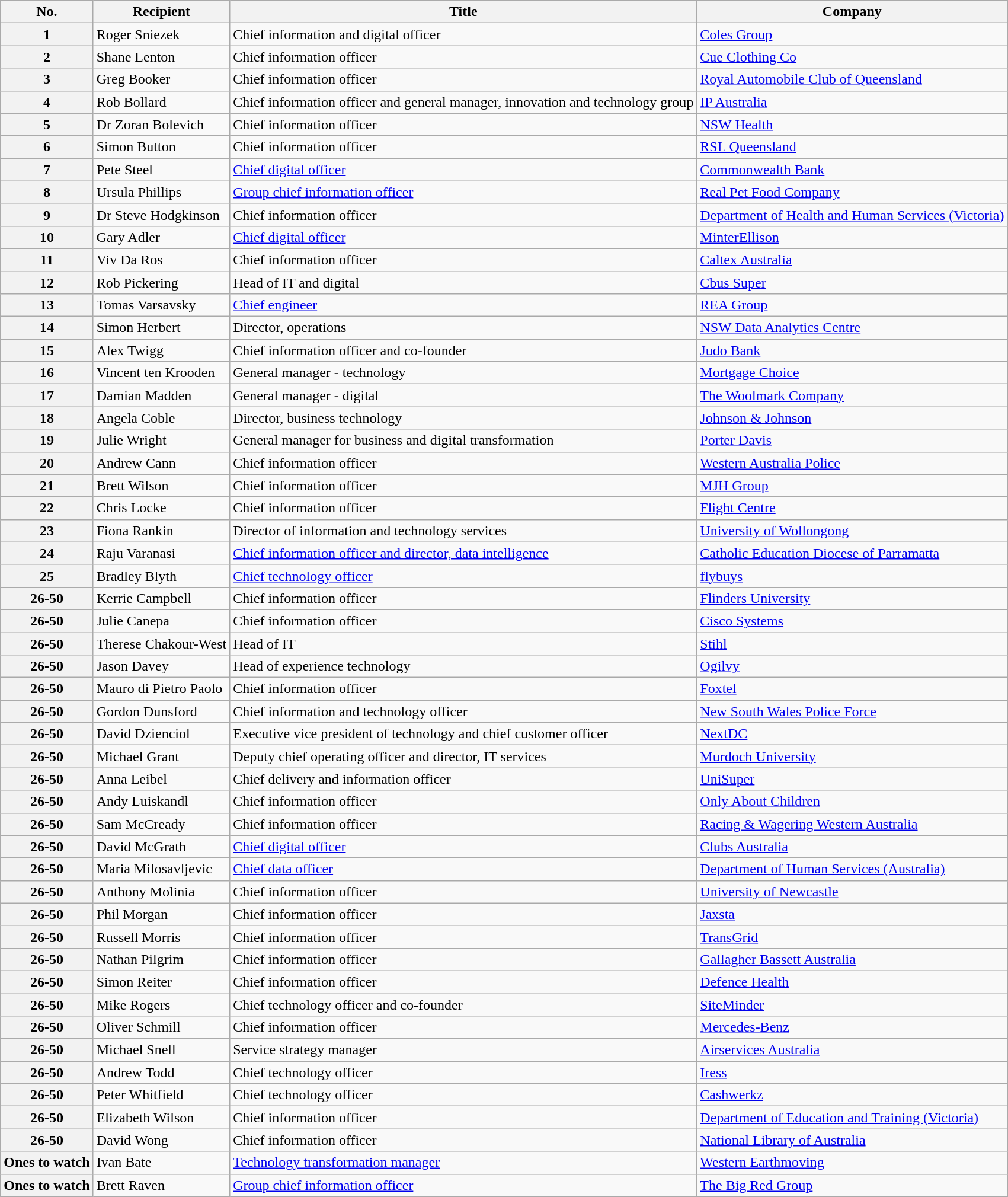<table class="wikitable plainrowheaders">
<tr>
<th scope="col">No.</th>
<th scope="col">Recipient</th>
<th scope="col">Title</th>
<th scope="col">Company</th>
</tr>
<tr>
<th scope="row">1</th>
<td>Roger Sniezek</td>
<td>Chief information and digital officer</td>
<td><a href='#'>Coles Group</a></td>
</tr>
<tr>
<th scope="row">2</th>
<td>Shane Lenton</td>
<td>Chief information officer</td>
<td><a href='#'>Cue Clothing Co</a></td>
</tr>
<tr>
<th scope="row">3</th>
<td>Greg Booker</td>
<td>Chief information officer</td>
<td><a href='#'>Royal Automobile Club of Queensland</a></td>
</tr>
<tr>
<th scope="row">4</th>
<td>Rob Bollard</td>
<td>Chief information officer and general manager, innovation and technology group</td>
<td><a href='#'>IP Australia</a></td>
</tr>
<tr>
<th scope="row">5</th>
<td>Dr Zoran Bolevich</td>
<td>Chief information officer</td>
<td><a href='#'>NSW Health</a></td>
</tr>
<tr>
<th scope="row">6</th>
<td>Simon Button</td>
<td>Chief information officer</td>
<td><a href='#'>RSL Queensland</a></td>
</tr>
<tr>
<th scope="row">7</th>
<td>Pete Steel</td>
<td><a href='#'>Chief digital officer</a></td>
<td><a href='#'>Commonwealth Bank</a></td>
</tr>
<tr>
<th scope="row">8</th>
<td>Ursula Phillips</td>
<td><a href='#'>Group chief information officer</a></td>
<td><a href='#'>Real Pet Food Company</a></td>
</tr>
<tr>
<th scope="row">9</th>
<td>Dr Steve Hodgkinson</td>
<td>Chief information officer</td>
<td><a href='#'>Department of Health and Human Services (Victoria)</a></td>
</tr>
<tr>
<th scope="row">10</th>
<td>Gary Adler</td>
<td><a href='#'>Chief digital officer</a></td>
<td><a href='#'>MinterEllison</a></td>
</tr>
<tr>
<th scope="row">11</th>
<td>Viv Da Ros</td>
<td>Chief information officer</td>
<td><a href='#'>Caltex Australia</a></td>
</tr>
<tr>
<th scope="row">12</th>
<td>Rob Pickering</td>
<td>Head of IT and digital</td>
<td><a href='#'>Cbus Super</a></td>
</tr>
<tr>
<th scope="row">13</th>
<td>Tomas Varsavsky</td>
<td><a href='#'>Chief engineer</a></td>
<td><a href='#'>REA Group</a></td>
</tr>
<tr>
<th scope="row">14</th>
<td>Simon Herbert</td>
<td>Director, operations</td>
<td><a href='#'>NSW Data Analytics Centre</a></td>
</tr>
<tr>
<th scope="row">15</th>
<td>Alex Twigg</td>
<td>Chief information officer and co-founder</td>
<td><a href='#'>Judo Bank</a></td>
</tr>
<tr>
<th scope="row">16</th>
<td>Vincent ten Krooden</td>
<td>General manager - technology</td>
<td><a href='#'>Mortgage Choice</a></td>
</tr>
<tr>
<th scope="row">17</th>
<td>Damian Madden</td>
<td>General manager - digital</td>
<td><a href='#'>The Woolmark Company</a></td>
</tr>
<tr>
<th scope="row">18</th>
<td>Angela Coble</td>
<td>Director, business technology</td>
<td><a href='#'>Johnson & Johnson</a></td>
</tr>
<tr>
<th scope="row">19</th>
<td>Julie Wright</td>
<td>General manager for business and digital transformation</td>
<td><a href='#'>Porter Davis</a></td>
</tr>
<tr>
<th scope="row">20</th>
<td>Andrew Cann</td>
<td>Chief information officer</td>
<td><a href='#'>Western Australia Police</a></td>
</tr>
<tr>
<th scope="row">21</th>
<td>Brett Wilson</td>
<td>Chief information officer</td>
<td><a href='#'>MJH Group</a></td>
</tr>
<tr>
<th scope="row">22</th>
<td>Chris Locke</td>
<td>Chief information officer</td>
<td><a href='#'>Flight Centre</a></td>
</tr>
<tr>
<th scope="row">23</th>
<td>Fiona Rankin</td>
<td>Director of information and technology services</td>
<td><a href='#'>University of Wollongong</a></td>
</tr>
<tr>
<th scope="row">24</th>
<td>Raju Varanasi</td>
<td><a href='#'>Chief information officer and director, data intelligence</a></td>
<td><a href='#'>Catholic Education Diocese of Parramatta</a></td>
</tr>
<tr>
<th scope="row">25</th>
<td>Bradley Blyth</td>
<td><a href='#'>Chief technology officer</a></td>
<td><a href='#'>flybuys</a></td>
</tr>
<tr>
<th scope="row">26-50</th>
<td>Kerrie Campbell</td>
<td>Chief information officer</td>
<td><a href='#'>Flinders University</a></td>
</tr>
<tr>
<th scope="row">26-50</th>
<td>Julie Canepa</td>
<td>Chief information officer</td>
<td><a href='#'>Cisco Systems</a></td>
</tr>
<tr>
<th scope="row">26-50</th>
<td>Therese Chakour-West</td>
<td>Head of IT</td>
<td><a href='#'>Stihl</a></td>
</tr>
<tr>
<th scope="row">26-50</th>
<td>Jason Davey</td>
<td>Head of experience technology</td>
<td><a href='#'>Ogilvy</a></td>
</tr>
<tr>
<th scope="row">26-50</th>
<td>Mauro di Pietro Paolo</td>
<td>Chief information officer</td>
<td><a href='#'>Foxtel</a></td>
</tr>
<tr>
<th scope="row">26-50</th>
<td>Gordon Dunsford</td>
<td>Chief information and technology officer</td>
<td><a href='#'>New South Wales Police Force</a></td>
</tr>
<tr>
<th scope="row">26-50</th>
<td>David Dzienciol</td>
<td>Executive vice president of technology and chief customer officer</td>
<td><a href='#'>NextDC</a></td>
</tr>
<tr>
<th scope="row">26-50</th>
<td>Michael Grant</td>
<td>Deputy chief operating officer and director, IT services</td>
<td><a href='#'>Murdoch University</a></td>
</tr>
<tr>
<th scope="row">26-50</th>
<td>Anna Leibel</td>
<td>Chief delivery and information officer</td>
<td><a href='#'>UniSuper</a></td>
</tr>
<tr>
<th scope="row">26-50</th>
<td>Andy Luiskandl</td>
<td>Chief information officer</td>
<td><a href='#'>Only About Children</a></td>
</tr>
<tr>
<th scope="row">26-50</th>
<td>Sam McCready</td>
<td>Chief information officer</td>
<td><a href='#'>Racing & Wagering Western Australia</a></td>
</tr>
<tr>
<th scope="row">26-50</th>
<td>David McGrath</td>
<td><a href='#'>Chief digital officer</a></td>
<td><a href='#'>Clubs Australia</a></td>
</tr>
<tr>
<th scope="row">26-50</th>
<td>Maria Milosavljevic</td>
<td><a href='#'>Chief data officer</a></td>
<td><a href='#'>Department of Human Services (Australia)</a></td>
</tr>
<tr>
<th scope="row">26-50</th>
<td>Anthony Molinia</td>
<td>Chief information officer</td>
<td><a href='#'>University of Newcastle</a></td>
</tr>
<tr>
<th scope="row">26-50</th>
<td>Phil Morgan</td>
<td>Chief information officer</td>
<td><a href='#'>Jaxsta</a></td>
</tr>
<tr>
<th scope="row">26-50</th>
<td>Russell Morris</td>
<td>Chief information officer</td>
<td><a href='#'>TransGrid</a></td>
</tr>
<tr>
<th scope="row">26-50</th>
<td>Nathan Pilgrim</td>
<td>Chief information officer</td>
<td><a href='#'>Gallagher Bassett Australia</a></td>
</tr>
<tr>
<th scope="row">26-50</th>
<td>Simon Reiter</td>
<td>Chief information officer</td>
<td><a href='#'>Defence Health</a></td>
</tr>
<tr>
<th scope="row">26-50</th>
<td>Mike Rogers</td>
<td>Chief technology officer and co-founder</td>
<td><a href='#'>SiteMinder</a></td>
</tr>
<tr>
<th scope="row">26-50</th>
<td>Oliver Schmill</td>
<td>Chief information officer</td>
<td><a href='#'>Mercedes-Benz</a></td>
</tr>
<tr>
<th scope="row">26-50</th>
<td>Michael Snell</td>
<td>Service strategy manager</td>
<td><a href='#'>Airservices Australia</a></td>
</tr>
<tr>
<th scope="row">26-50</th>
<td>Andrew Todd</td>
<td>Chief technology officer</td>
<td><a href='#'>Iress</a></td>
</tr>
<tr>
<th scope="row">26-50</th>
<td>Peter Whitfield</td>
<td>Chief technology officer</td>
<td><a href='#'>Cashwerkz</a></td>
</tr>
<tr>
<th scope="row">26-50</th>
<td>Elizabeth Wilson</td>
<td>Chief information officer</td>
<td><a href='#'>Department of Education and Training (Victoria)</a></td>
</tr>
<tr>
<th scope="row">26-50</th>
<td>David Wong</td>
<td>Chief information officer</td>
<td><a href='#'>National Library of Australia</a></td>
</tr>
<tr>
<th scope="row">Ones to watch</th>
<td>Ivan Bate</td>
<td><a href='#'>Technology transformation manager</a></td>
<td><a href='#'>Western Earthmoving</a></td>
</tr>
<tr>
<th scope="row">Ones to watch</th>
<td>Brett Raven</td>
<td><a href='#'>Group chief information officer</a></td>
<td><a href='#'>The Big Red Group</a></td>
</tr>
</table>
